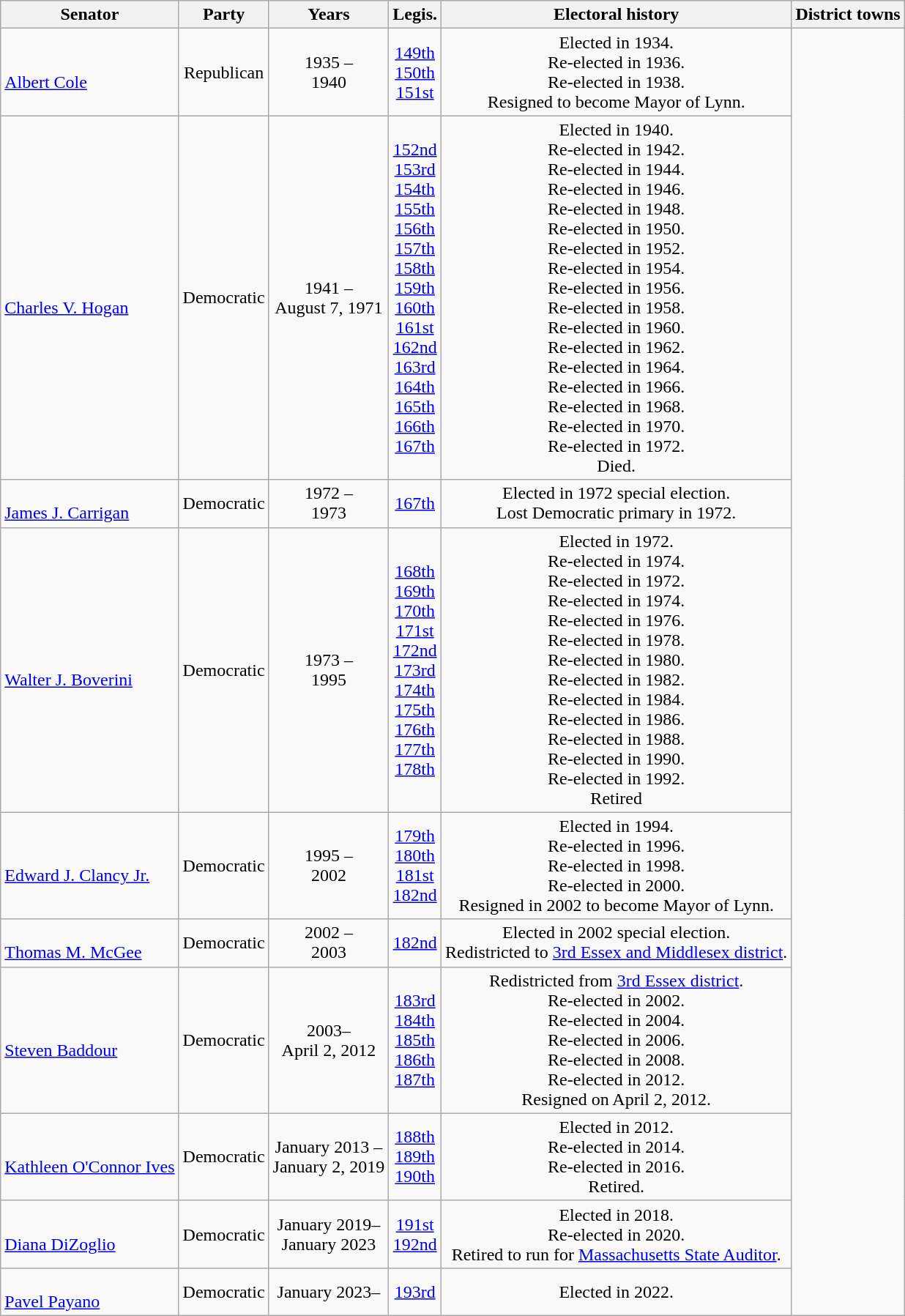<table class=wikitable style="text-align:center">
<tr>
<th>Senator</th>
<th>Party</th>
<th>Years</th>
<th>Legis.</th>
<th>Electoral history</th>
<th>District towns</th>
</tr>
<tr>
<td align=left nowrap><br><a href='#'>Albert Cole</a></td>
<td>Republican</td>
<td>1935 –<br>1940</td>
<td><a href='#'>149th</a><br><a href='#'>150th</a><br><a href='#'>151st</a></td>
<td>Elected in 1934.<br>Re-elected in 1936.<br>Re-elected in 1938.<br>Resigned to become Mayor of Lynn.</td>
</tr>
<tr>
<td align=left nowrap><br><a href='#'>Charles V. Hogan</a></td>
<td>Democratic</td>
<td>1941 –<br>August 7, 1971</td>
<td><a href='#'>152nd</a><br><a href='#'>153rd</a><br><a href='#'>154th</a><br><a href='#'>155th</a><br><a href='#'>156th</a><br><a href='#'>157th</a><br><a href='#'>158th</a><br><a href='#'>159th</a><br><a href='#'>160th</a><br><a href='#'>161st</a><br><a href='#'>162nd</a><br><a href='#'>163rd</a><br><a href='#'>164th</a><br><a href='#'>165th</a><br><a href='#'>166th</a><br><a href='#'>167th</a></td>
<td>Elected in 1940.<br>Re-elected in 1942.<br>Re-elected in 1944.<br>Re-elected in 1946.<br>Re-elected in 1948.<br>Re-elected in 1950.<br>Re-elected in 1952.<br>Re-elected in 1954.<br>Re-elected in 1956.<br>Re-elected in 1958.<br>Re-elected in 1960.<br>Re-elected in 1962.<br>Re-elected in 1964.<br>Re-elected in 1966.<br>Re-elected in 1968.<br>Re-elected in 1970.<br>Re-elected in 1972.<br>Died.</td>
</tr>
<tr>
<td align=left nowrap><br><a href='#'>James J. Carrigan</a></td>
<td>Democratic</td>
<td>1972 –<br>1973</td>
<td><a href='#'>167th</a></td>
<td>Elected in 1972 special election.<br>Lost Democratic primary in 1972.</td>
</tr>
<tr>
<td align=left nowrap><br><a href='#'>Walter J. Boverini</a></td>
<td>Democratic</td>
<td>1973 –<br>1995</td>
<td><a href='#'>168th</a><br><a href='#'>169th</a><br><a href='#'>170th</a><br><a href='#'>171st</a><br><a href='#'>172nd</a><br><a href='#'>173rd</a><br><a href='#'>174th</a><br><a href='#'>175th</a><br><a href='#'>176th</a><br><a href='#'>177th</a><br><a href='#'>178th</a></td>
<td>Elected in 1972.<br>Re-elected in 1974.<br>Re-elected in 1972.<br>Re-elected in 1974.<br>Re-elected in 1976.<br>Re-elected in 1978.<br>Re-elected in 1980.<br>Re-elected in 1982.<br>Re-elected in 1984.<br>Re-elected in 1986.<br>Re-elected in 1988.<br>Re-elected in 1990.<br>Re-elected in 1992.<br>Retired</td>
</tr>
<tr>
<td align=left nowrap><br><a href='#'>Edward J. Clancy Jr.</a></td>
<td>Democratic</td>
<td>1995 –<br>2002</td>
<td><a href='#'>179th</a><br><a href='#'>180th</a><br><a href='#'>181st</a><br><a href='#'>182nd</a></td>
<td>Elected in 1994.<br>Re-elected in 1996.<br>Re-elected in 1998.<br>Re-elected in 2000.<br>Resigned in 2002 to become Mayor of Lynn.</td>
</tr>
<tr>
<td align=left nowrap><br><a href='#'>Thomas M. McGee</a></td>
<td>Democratic</td>
<td>2002 –<br>2003</td>
<td><a href='#'>182nd</a></td>
<td>Elected in 2002 special election.<br>Redistricted to <a href='#'>3rd Essex and Middlesex district</a>.</td>
</tr>
<tr>
<td align=left nowrap><br><a href='#'>Steven Baddour</a></td>
<td>Democratic</td>
<td>2003–<br>April 2, 2012</td>
<td><a href='#'>183rd</a><br><a href='#'>184th</a><br><a href='#'>185th</a><br><a href='#'>186th</a><br><a href='#'>187th</a></td>
<td>Redistricted from <a href='#'>3rd Essex district</a>.<br>Re-elected in 2002.<br>Re-elected in 2004.<br>Re-elected in 2006.<br>Re-elected in 2008.<br>Re-elected in 2012.<br>Resigned on April 2, 2012.</td>
</tr>
<tr>
<td align=left nowrap><br><a href='#'>Kathleen O'Connor Ives</a></td>
<td>Democratic</td>
<td>January 2013 –<br>January 2, 2019</td>
<td><a href='#'>188th</a><br><a href='#'>189th</a><br><a href='#'>190th</a></td>
<td>Elected in 2012.<br>Re-elected in 2014.<br>Re-elected in 2016.<br>Retired.</td>
</tr>
<tr>
<td align=left nowrap><br><a href='#'>Diana DiZoglio</a></td>
<td>Democratic</td>
<td>January 2019–<br>January 2023</td>
<td><a href='#'>191st</a><br><a href='#'>192nd</a></td>
<td>Elected in 2018.<br>Re-elected in 2020.<br>Retired to run for <a href='#'>Massachusetts State Auditor</a>.</td>
</tr>
<tr>
<td align=left nowrap><br><a href='#'>Pavel Payano</a></td>
<td>Democratic</td>
<td>January 2023–<br></td>
<td><a href='#'>193rd</a></td>
<td>Elected in 2022.</td>
</tr>
</table>
